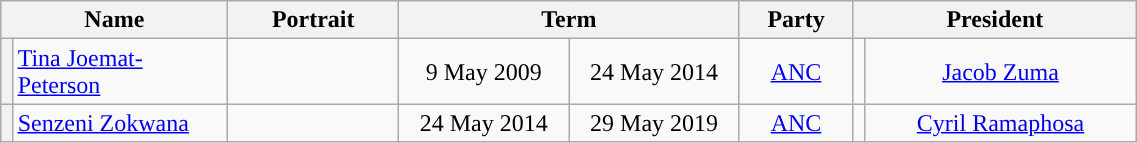<table class="wikitable" width=60%>
<tr>
<th colspan=2 width=20%>Name</th>
<th width=75>Portrait</th>
<th colspan=2 width=30%>Term</th>
<th width=10%>Party</th>
<th colspan=2 width=25%>President</th>
</tr>
<tr style="text-align:center">
<th style="width:1%;background-color: "></th>
<td align=left><a href='#'>Tina Joemat-Peterson</a></td>
<td></td>
<td>9 May 2009</td>
<td>24 May 2014</td>
<td rowspan="2"><a href='#'>ANC</a></td>
<td rowspan="2" style="width:1%;background-color: "></td>
<td rowspan=2><a href='#'>Jacob Zuma</a><br> </td>
</tr>
<tr style="text-align:center">
<th rowspan="2" style="width:1%;background-color: "></th>
<td rowspan="2" align=left><a href='#'>Senzeni Zokwana</a></td>
<td rowspan="2"></td>
<td rowspan="2">24 May 2014</td>
<td rowspan="2">29 May 2019</td>
</tr>
<tr style="text-align:center">
<td><a href='#'>ANC</a></td>
<td style="width:1%;background-color: "></td>
<td><a href='#'>Cyril Ramaphosa</a> </td>
</tr>
</table>
